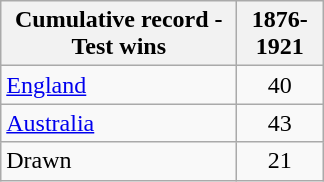<table class="wikitable" style="text-align:center;">
<tr>
<th width="150">Cumulative record - Test wins</th>
<th width="50">1876-1921</th>
</tr>
<tr>
<td style="text-align:left;"><a href='#'>England</a></td>
<td>40</td>
</tr>
<tr>
<td style="text-align:left;"><a href='#'>Australia</a></td>
<td>43</td>
</tr>
<tr>
<td style="text-align:left;">Drawn</td>
<td>21</td>
</tr>
</table>
